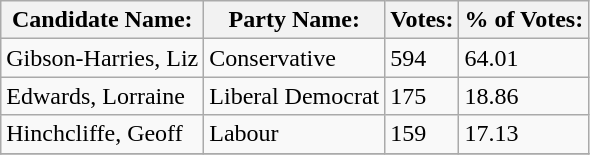<table class="wikitable">
<tr>
<th>Candidate Name:</th>
<th>Party Name:</th>
<th>Votes:</th>
<th>% of Votes:</th>
</tr>
<tr>
<td>Gibson-Harries, Liz</td>
<td>Conservative</td>
<td>594</td>
<td>64.01</td>
</tr>
<tr>
<td>Edwards, Lorraine</td>
<td>Liberal Democrat</td>
<td>175</td>
<td>18.86</td>
</tr>
<tr>
<td>Hinchcliffe, Geoff</td>
<td>Labour</td>
<td>159</td>
<td>17.13</td>
</tr>
<tr>
</tr>
</table>
